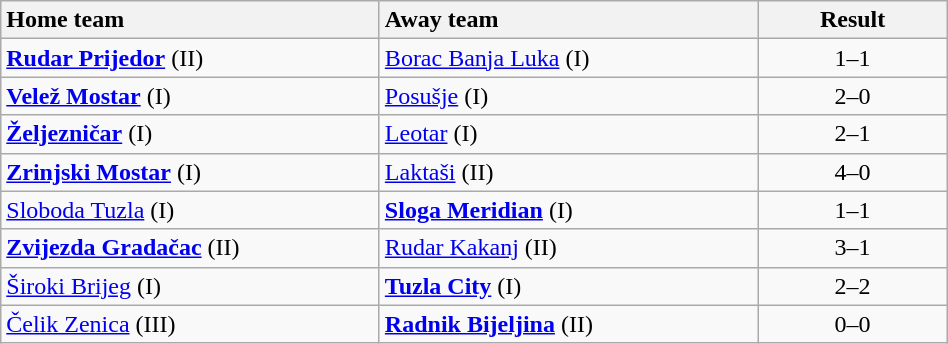<table class="wikitable" style="width:50%">
<tr>
<th style="width:40%; text-align:left">Home team</th>
<th style="width:40%; text-align:left">Away team</th>
<th>Result</th>
</tr>
<tr>
<td><strong><a href='#'>Rudar Prijedor</a></strong> (II)</td>
<td><a href='#'>Borac Banja Luka</a> (I)</td>
<td style="text-align:center">1–1 </td>
</tr>
<tr>
<td><strong><a href='#'>Velež Mostar</a></strong> (I)</td>
<td><a href='#'>Posušje</a> (I)</td>
<td style="text-align:center">2–0</td>
</tr>
<tr>
<td><strong><a href='#'>Željezničar</a></strong> (I)</td>
<td><a href='#'>Leotar</a> (I)</td>
<td style="text-align:center">2–1</td>
</tr>
<tr>
<td><strong><a href='#'>Zrinjski Mostar</a></strong> (I)</td>
<td><a href='#'>Laktaši</a> (II)</td>
<td style="text-align:center">4–0</td>
</tr>
<tr>
<td><a href='#'>Sloboda Tuzla</a> (I)</td>
<td><strong><a href='#'>Sloga Meridian</a></strong> (I)</td>
<td style="text-align:center">1–1 </td>
</tr>
<tr>
<td><strong><a href='#'>Zvijezda Gradačac</a></strong> (II)</td>
<td><a href='#'>Rudar Kakanj</a> (II)</td>
<td style="text-align:center">3–1</td>
</tr>
<tr>
<td><a href='#'>Široki Brijeg</a> (I)</td>
<td><strong><a href='#'>Tuzla City</a></strong> (I)</td>
<td style="text-align:center">2–2 </td>
</tr>
<tr>
<td><a href='#'>Čelik Zenica</a> (III)</td>
<td><strong><a href='#'>Radnik Bijeljina</a></strong> (II)</td>
<td style="text-align:center">0–0 </td>
</tr>
</table>
